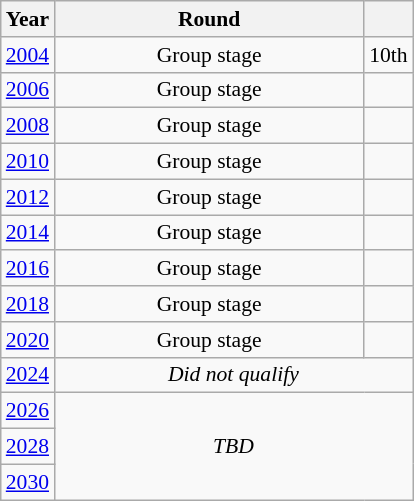<table class="wikitable" style="text-align: center; font-size:90%">
<tr>
<th>Year</th>
<th style="width:200px">Round</th>
<th></th>
</tr>
<tr>
<td><a href='#'>2004</a></td>
<td>Group stage</td>
<td>10th</td>
</tr>
<tr>
<td><a href='#'>2006</a></td>
<td>Group stage</td>
<td></td>
</tr>
<tr>
<td><a href='#'>2008</a></td>
<td>Group stage</td>
<td></td>
</tr>
<tr>
<td><a href='#'>2010</a></td>
<td>Group stage</td>
<td></td>
</tr>
<tr>
<td><a href='#'>2012</a></td>
<td>Group stage</td>
<td></td>
</tr>
<tr>
<td><a href='#'>2014</a></td>
<td>Group stage</td>
<td></td>
</tr>
<tr>
<td><a href='#'>2016</a></td>
<td>Group stage</td>
<td></td>
</tr>
<tr>
<td><a href='#'>2018</a></td>
<td>Group stage</td>
<td></td>
</tr>
<tr>
<td><a href='#'>2020</a></td>
<td>Group stage</td>
<td></td>
</tr>
<tr>
<td><a href='#'>2024</a></td>
<td colspan="2"><em>Did not qualify</em></td>
</tr>
<tr>
<td><a href='#'>2026</a></td>
<td colspan="2" rowspan="3"><em>TBD</em></td>
</tr>
<tr>
<td><a href='#'>2028</a></td>
</tr>
<tr>
<td><a href='#'>2030</a></td>
</tr>
</table>
